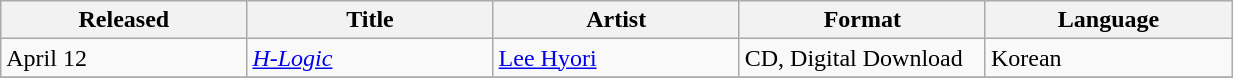<table class="wikitable sortable" align="left center" style="width:65%;">
<tr>
<th style="width:20%;">Released</th>
<th style="width:20%;">Title</th>
<th style="width:20%;">Artist</th>
<th style="width:20%;">Format</th>
<th style="width:20%;">Language</th>
</tr>
<tr>
<td>April 12</td>
<td><em><a href='#'>H-Logic</a></em></td>
<td><a href='#'>Lee Hyori</a></td>
<td>CD, Digital Download</td>
<td>Korean</td>
</tr>
<tr>
</tr>
</table>
